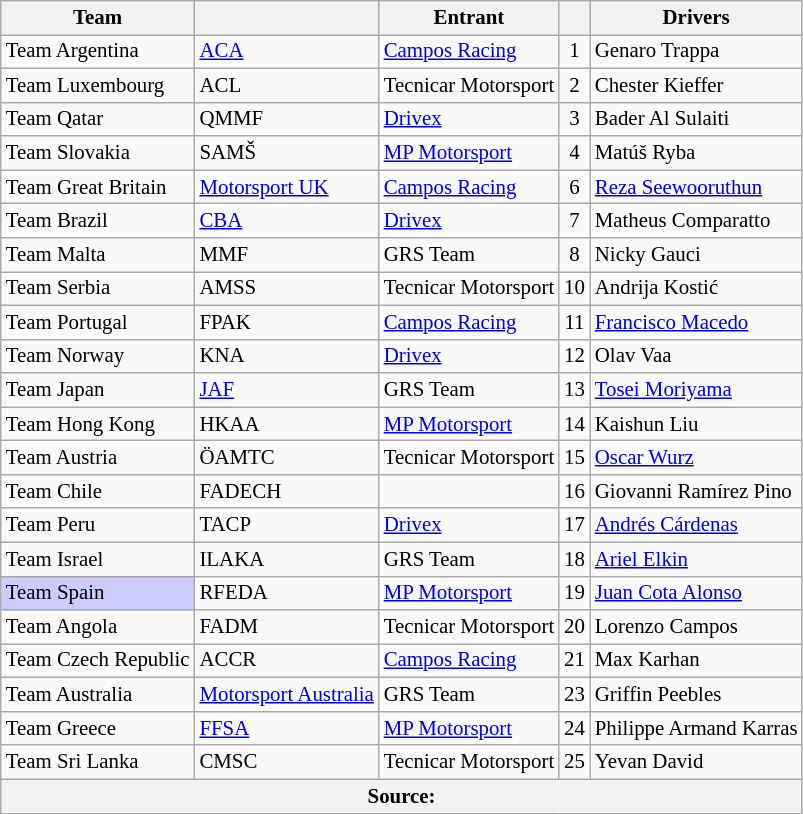<table class="wikitable sortable" style="font-size: 87%;">
<tr>
<th scope="col">Team</th>
<th scope="col" class="unsortable"></th>
<th scope="col">Entrant</th>
<th scope="col" class="unsortable"></th>
<th scope="col" class="unsortable">Drivers</th>
</tr>
<tr>
<td> Team Argentina</td>
<td><a href='#'>ACA</a></td>
<td> <a href='#'>Campos Racing</a></td>
<td align="center">1</td>
<td>Genaro Trappa</td>
</tr>
<tr>
<td> Team Luxembourg</td>
<td>ACL</td>
<td> Tecnicar Motorsport</td>
<td align="center">2</td>
<td>Chester Kieffer</td>
</tr>
<tr>
<td> Team Qatar</td>
<td>QMMF</td>
<td> <a href='#'>Drivex</a></td>
<td align="center">3</td>
<td>Bader Al Sulaiti</td>
</tr>
<tr>
<td> Team Slovakia</td>
<td>SAMŠ</td>
<td> <a href='#'>MP Motorsport</a></td>
<td align="center">4</td>
<td>Matúš Ryba</td>
</tr>
<tr>
<td> Team Great Britain</td>
<td><a href='#'>Motorsport UK</a></td>
<td> <a href='#'>Campos Racing</a></td>
<td align="center">6</td>
<td><a href='#'>Reza Seewooruthun</a></td>
</tr>
<tr>
<td> Team Brazil</td>
<td><a href='#'>CBA</a></td>
<td> <a href='#'>Drivex</a></td>
<td align="center">7</td>
<td>Matheus Comparatto</td>
</tr>
<tr>
<td> Team Malta</td>
<td>MMF</td>
<td> GRS Team</td>
<td align="center">8</td>
<td>Nicky Gauci</td>
</tr>
<tr>
<td> Team Serbia</td>
<td>AMSS</td>
<td> Tecnicar Motorsport</td>
<td align="center">10</td>
<td>Andrija Kostić</td>
</tr>
<tr>
<td> Team Portugal</td>
<td>FPAK</td>
<td> <a href='#'>Campos Racing</a></td>
<td align="center">11</td>
<td><a href='#'>Francisco Macedo</a></td>
</tr>
<tr>
<td> Team Norway</td>
<td>KNA</td>
<td> <a href='#'>Drivex</a></td>
<td align="center">12</td>
<td>Olav Vaa</td>
</tr>
<tr>
<td> Team Japan</td>
<td><a href='#'>JAF</a></td>
<td> GRS Team</td>
<td align="center">13</td>
<td><a href='#'>Tosei Moriyama</a></td>
</tr>
<tr>
<td> Team Hong Kong</td>
<td>HKAA</td>
<td> <a href='#'>MP Motorsport</a></td>
<td align="center">14</td>
<td>Kaishun Liu</td>
</tr>
<tr>
<td> Team Austria</td>
<td>ÖAMTC</td>
<td> Tecnicar Motorsport</td>
<td align="center">15</td>
<td><a href='#'>Oscar Wurz</a></td>
</tr>
<tr>
<td> Team Chile</td>
<td>FADECH</td>
<td></td>
<td align="center">16</td>
<td>Giovanni Ramírez Pino</td>
</tr>
<tr>
<td> Team Peru</td>
<td>TACP</td>
<td> <a href='#'>Drivex</a></td>
<td align="center">17</td>
<td><a href='#'>Andrés Cárdenas</a></td>
</tr>
<tr>
<td> Team Israel</td>
<td>ILAKA</td>
<td> GRS Team</td>
<td align="center">18</td>
<td><a href='#'>Ariel Elkin</a></td>
</tr>
<tr>
<td style="background:#ccccff"> Team Spain</td>
<td>RFEDA</td>
<td> <a href='#'>MP Motorsport</a></td>
<td align="center">19</td>
<td><a href='#'>Juan Cota Alonso</a></td>
</tr>
<tr>
<td> Team Angola</td>
<td>FADM</td>
<td> Tecnicar Motorsport</td>
<td align="center">20</td>
<td>Lorenzo Campos</td>
</tr>
<tr>
<td> Team Czech Republic</td>
<td>ACCR</td>
<td> <a href='#'>Campos Racing</a></td>
<td align="center">21</td>
<td>Max Karhan</td>
</tr>
<tr>
<td> Team Australia</td>
<td><a href='#'>Motorsport Australia</a></td>
<td> GRS Team</td>
<td align="center">23</td>
<td>Griffin Peebles</td>
</tr>
<tr>
<td> Team Greece</td>
<td><a href='#'>FFSA</a></td>
<td> <a href='#'>MP Motorsport</a></td>
<td align="center">24</td>
<td>Philippe Armand Karras</td>
</tr>
<tr>
<td> Team Sri Lanka</td>
<td>CMSC</td>
<td> Tecnicar Motorsport</td>
<td align="center">25</td>
<td>Yevan David</td>
</tr>
<tr>
<th colspan=5>Source:</th>
</tr>
</table>
